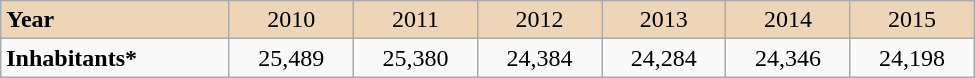<table class="wikitable" align="center" width="650">
<tr style="background:#EED5B7;" align="center">
<td align=left><strong>Year</strong></td>
<td>2010</td>
<td>2011</td>
<td>2012</td>
<td>2013</td>
<td>2014</td>
<td>2015</td>
</tr>
<tr align="center">
<td align=left><strong>Inhabitants*</strong></td>
<td>25,489</td>
<td>25,380</td>
<td>24,384</td>
<td>24,284</td>
<td>24,346</td>
<td>24,198</td>
</tr>
</table>
